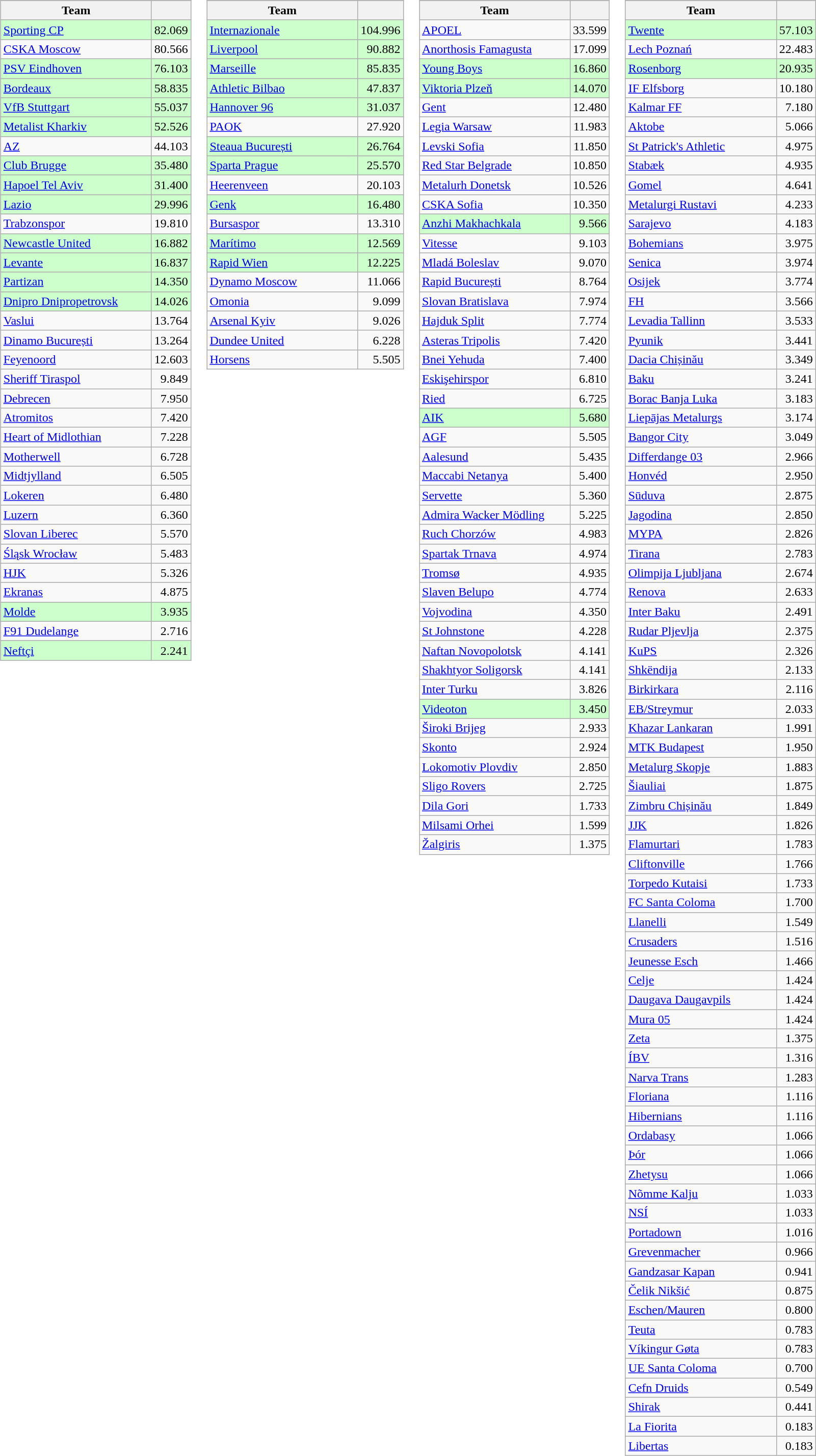<table>
<tr valign=top>
<td><br><table class="wikitable">
<tr>
</tr>
<tr>
<th width=190>Team</th>
<th></th>
</tr>
<tr bgcolor=#ccffcc>
<td> <a href='#'>Sporting CP</a></td>
<td align=right>82.069</td>
</tr>
<tr>
<td> <a href='#'>CSKA Moscow</a></td>
<td align=right>80.566</td>
</tr>
<tr bgcolor=#ccffcc>
<td> <a href='#'>PSV Eindhoven</a></td>
<td align=right>76.103</td>
</tr>
<tr bgcolor=#ccffcc>
<td> <a href='#'>Bordeaux</a></td>
<td align=right>58.835</td>
</tr>
<tr bgcolor=#ccffcc>
<td> <a href='#'>VfB Stuttgart</a></td>
<td align=right>55.037</td>
</tr>
<tr bgcolor=#ccffcc>
<td> <a href='#'>Metalist Kharkiv</a></td>
<td align=right>52.526</td>
</tr>
<tr>
<td> <a href='#'>AZ</a></td>
<td align=right>44.103</td>
</tr>
<tr bgcolor=#ccffcc>
<td> <a href='#'>Club Brugge</a></td>
<td align=right>35.480</td>
</tr>
<tr bgcolor=#ccffcc>
<td> <a href='#'>Hapoel Tel Aviv</a></td>
<td align=right>31.400</td>
</tr>
<tr bgcolor=#ccffcc>
<td> <a href='#'>Lazio</a></td>
<td align=right>29.996</td>
</tr>
<tr>
<td> <a href='#'>Trabzonspor</a></td>
<td align=right>19.810</td>
</tr>
<tr bgcolor=#ccffcc>
<td> <a href='#'>Newcastle United</a></td>
<td align=right>16.882</td>
</tr>
<tr bgcolor=#ccffcc>
<td> <a href='#'>Levante</a></td>
<td align=right>16.837</td>
</tr>
<tr bgcolor=#ccffcc>
<td> <a href='#'>Partizan</a></td>
<td align=right>14.350</td>
</tr>
<tr bgcolor=#ccffcc>
<td> <a href='#'>Dnipro Dnipropetrovsk</a></td>
<td align=right>14.026</td>
</tr>
<tr>
<td> <a href='#'>Vaslui</a></td>
<td align=right>13.764</td>
</tr>
<tr>
<td> <a href='#'>Dinamo București</a></td>
<td align=right>13.264</td>
</tr>
<tr>
<td> <a href='#'>Feyenoord</a></td>
<td align=right>12.603</td>
</tr>
<tr>
<td> <a href='#'>Sheriff Tiraspol</a></td>
<td align=right>9.849</td>
</tr>
<tr>
<td> <a href='#'>Debrecen</a></td>
<td align=right>7.950</td>
</tr>
<tr>
<td> <a href='#'>Atromitos</a></td>
<td align=right>7.420</td>
</tr>
<tr>
<td> <a href='#'>Heart of Midlothian</a></td>
<td align=right>7.228</td>
</tr>
<tr>
<td> <a href='#'>Motherwell</a></td>
<td align=right>6.728</td>
</tr>
<tr>
<td> <a href='#'>Midtjylland</a></td>
<td align=right>6.505</td>
</tr>
<tr>
<td> <a href='#'>Lokeren</a></td>
<td align=right>6.480</td>
</tr>
<tr>
<td> <a href='#'>Luzern</a></td>
<td align=right>6.360</td>
</tr>
<tr>
<td> <a href='#'>Slovan Liberec</a></td>
<td align=right>5.570</td>
</tr>
<tr>
<td> <a href='#'>Śląsk Wrocław</a></td>
<td align=right>5.483</td>
</tr>
<tr>
<td> <a href='#'>HJK</a></td>
<td align=right>5.326</td>
</tr>
<tr>
<td> <a href='#'>Ekranas</a></td>
<td align=right>4.875</td>
</tr>
<tr bgcolor=#ccffcc>
<td> <a href='#'>Molde</a></td>
<td align=right>3.935</td>
</tr>
<tr>
<td> <a href='#'>F91 Dudelange</a></td>
<td align=right>2.716</td>
</tr>
<tr bgcolor=#ccffcc>
<td> <a href='#'>Neftçi</a></td>
<td align=right>2.241</td>
</tr>
</table>
</td>
<td><br><table class="wikitable">
<tr>
</tr>
<tr>
<th width=190>Team</th>
<th></th>
</tr>
<tr bgcolor=#ccffcc>
<td> <a href='#'>Internazionale</a></td>
<td align=right>104.996</td>
</tr>
<tr bgcolor=#ccffcc>
<td> <a href='#'>Liverpool</a></td>
<td align=right>90.882</td>
</tr>
<tr bgcolor=#ccffcc>
<td> <a href='#'>Marseille</a></td>
<td align=right>85.835</td>
</tr>
<tr bgcolor=#ccffcc>
<td> <a href='#'>Athletic Bilbao</a></td>
<td align=right>47.837</td>
</tr>
<tr bgcolor=#ccffcc>
<td> <a href='#'>Hannover 96</a></td>
<td align=right>31.037</td>
</tr>
<tr>
<td> <a href='#'>PAOK</a></td>
<td align=right>27.920</td>
</tr>
<tr bgcolor=#ccffcc>
<td> <a href='#'>Steaua București</a></td>
<td align=right>26.764</td>
</tr>
<tr bgcolor=#ccffcc>
<td> <a href='#'>Sparta Prague</a></td>
<td align=right>25.570</td>
</tr>
<tr>
<td> <a href='#'>Heerenveen</a></td>
<td align=right>20.103</td>
</tr>
<tr bgcolor=#ccffcc>
<td> <a href='#'>Genk</a></td>
<td align=right>16.480</td>
</tr>
<tr>
<td> <a href='#'>Bursaspor</a></td>
<td align=right>13.310</td>
</tr>
<tr bgcolor=#ccffcc>
<td> <a href='#'>Marítimo</a></td>
<td align=right>12.569</td>
</tr>
<tr bgcolor=#ccffcc>
<td> <a href='#'>Rapid Wien</a></td>
<td align=right>12.225</td>
</tr>
<tr>
<td> <a href='#'>Dynamo Moscow</a></td>
<td align=right>11.066</td>
</tr>
<tr>
<td> <a href='#'>Omonia</a></td>
<td align=right>9.099</td>
</tr>
<tr>
<td> <a href='#'>Arsenal Kyiv</a></td>
<td align=right>9.026</td>
</tr>
<tr>
<td> <a href='#'>Dundee United</a></td>
<td align=right>6.228</td>
</tr>
<tr>
<td> <a href='#'>Horsens</a></td>
<td align=right>5.505</td>
</tr>
</table>
</td>
<td><br><table class="wikitable">
<tr>
</tr>
<tr>
<th width=190>Team</th>
<th></th>
</tr>
<tr>
<td> <a href='#'>APOEL</a></td>
<td align=right>33.599</td>
</tr>
<tr>
<td> <a href='#'>Anorthosis Famagusta</a></td>
<td align=right>17.099</td>
</tr>
<tr bgcolor=#ccffcc>
<td> <a href='#'>Young Boys</a></td>
<td align=right>16.860</td>
</tr>
<tr bgcolor=#ccffcc>
<td> <a href='#'>Viktoria Plzeň</a></td>
<td align=right>14.070</td>
</tr>
<tr>
<td> <a href='#'>Gent</a></td>
<td align=right>12.480</td>
</tr>
<tr>
<td> <a href='#'>Legia Warsaw</a></td>
<td align=right>11.983</td>
</tr>
<tr>
<td> <a href='#'>Levski Sofia</a></td>
<td align=right>11.850</td>
</tr>
<tr>
<td> <a href='#'>Red Star Belgrade</a></td>
<td align=right>10.850</td>
</tr>
<tr>
<td> <a href='#'>Metalurh Donetsk</a></td>
<td align=right>10.526</td>
</tr>
<tr>
<td> <a href='#'>CSKA Sofia</a></td>
<td align=right>10.350</td>
</tr>
<tr bgcolor=#ccffcc>
<td> <a href='#'>Anzhi Makhachkala</a></td>
<td align=right>9.566</td>
</tr>
<tr>
<td> <a href='#'>Vitesse</a></td>
<td align=right>9.103</td>
</tr>
<tr>
<td> <a href='#'>Mladá Boleslav</a></td>
<td align=right>9.070</td>
</tr>
<tr>
<td> <a href='#'>Rapid București</a></td>
<td align=right>8.764</td>
</tr>
<tr>
<td> <a href='#'>Slovan Bratislava</a></td>
<td align=right>7.974</td>
</tr>
<tr>
<td> <a href='#'>Hajduk Split</a></td>
<td align=right>7.774</td>
</tr>
<tr>
<td> <a href='#'>Asteras Tripolis</a></td>
<td align=right>7.420</td>
</tr>
<tr>
<td> <a href='#'>Bnei Yehuda</a></td>
<td align=right>7.400</td>
</tr>
<tr>
<td> <a href='#'>Eskişehirspor</a></td>
<td align=right>6.810</td>
</tr>
<tr>
<td> <a href='#'>Ried</a></td>
<td align=right>6.725</td>
</tr>
<tr bgcolor=#ccffcc>
<td> <a href='#'>AIK</a></td>
<td align=right>5.680</td>
</tr>
<tr>
<td> <a href='#'>AGF</a></td>
<td align=right>5.505</td>
</tr>
<tr>
<td> <a href='#'>Aalesund</a></td>
<td align=right>5.435</td>
</tr>
<tr>
<td> <a href='#'>Maccabi Netanya</a></td>
<td align=right>5.400</td>
</tr>
<tr>
<td> <a href='#'>Servette</a></td>
<td align=right>5.360</td>
</tr>
<tr>
<td> <a href='#'>Admira Wacker Mödling</a></td>
<td align=right>5.225</td>
</tr>
<tr>
<td> <a href='#'>Ruch Chorzów</a></td>
<td align=right>4.983</td>
</tr>
<tr>
<td> <a href='#'>Spartak Trnava</a></td>
<td align=right>4.974</td>
</tr>
<tr>
<td> <a href='#'>Tromsø</a></td>
<td align=right>4.935</td>
</tr>
<tr>
<td> <a href='#'>Slaven Belupo</a></td>
<td align=right>4.774</td>
</tr>
<tr>
<td> <a href='#'>Vojvodina</a></td>
<td align=right>4.350</td>
</tr>
<tr>
<td> <a href='#'>St Johnstone</a></td>
<td align=right>4.228</td>
</tr>
<tr>
<td> <a href='#'>Naftan Novopolotsk</a></td>
<td align=right>4.141</td>
</tr>
<tr>
<td> <a href='#'>Shakhtyor Soligorsk</a></td>
<td align=right>4.141</td>
</tr>
<tr>
<td> <a href='#'>Inter Turku</a></td>
<td align=right>3.826</td>
</tr>
<tr bgcolor=#ccffcc>
<td> <a href='#'>Videoton</a></td>
<td align=right>3.450</td>
</tr>
<tr>
<td> <a href='#'>Široki Brijeg</a></td>
<td align=right>2.933</td>
</tr>
<tr>
<td> <a href='#'>Skonto</a></td>
<td align=right>2.924</td>
</tr>
<tr>
<td> <a href='#'>Lokomotiv Plovdiv</a></td>
<td align=right>2.850</td>
</tr>
<tr>
<td> <a href='#'>Sligo Rovers</a></td>
<td align=right>2.725</td>
</tr>
<tr>
<td> <a href='#'>Dila Gori</a></td>
<td align=right>1.733</td>
</tr>
<tr>
<td> <a href='#'>Milsami Orhei</a></td>
<td align=right>1.599</td>
</tr>
<tr>
<td> <a href='#'>Žalgiris</a></td>
<td align=right>1.375</td>
</tr>
</table>
</td>
<td><br><table class="wikitable">
<tr>
</tr>
<tr>
<th width=190>Team</th>
<th></th>
</tr>
<tr bgcolor=#ccffcc>
<td> <a href='#'>Twente</a></td>
<td align=right>57.103</td>
</tr>
<tr>
<td> <a href='#'>Lech Poznań</a></td>
<td align=right>22.483</td>
</tr>
<tr bgcolor=#ccffcc>
<td> <a href='#'>Rosenborg</a></td>
<td align=right>20.935</td>
</tr>
<tr>
<td> <a href='#'>IF Elfsborg</a></td>
<td align=right>10.180</td>
</tr>
<tr>
<td> <a href='#'>Kalmar FF</a></td>
<td align=right>7.180</td>
</tr>
<tr>
<td> <a href='#'>Aktobe</a></td>
<td align=right>5.066</td>
</tr>
<tr>
<td> <a href='#'>St Patrick's Athletic</a></td>
<td align=right>4.975</td>
</tr>
<tr>
<td> <a href='#'>Stabæk</a></td>
<td align=right>4.935</td>
</tr>
<tr>
<td> <a href='#'>Gomel</a></td>
<td align=right>4.641</td>
</tr>
<tr>
<td> <a href='#'>Metalurgi Rustavi</a></td>
<td align=right>4.233</td>
</tr>
<tr>
<td> <a href='#'>Sarajevo</a></td>
<td align=right>4.183</td>
</tr>
<tr>
<td> <a href='#'>Bohemians</a></td>
<td align=right>3.975</td>
</tr>
<tr>
<td> <a href='#'>Senica</a></td>
<td align=right>3.974</td>
</tr>
<tr>
<td> <a href='#'>Osijek</a></td>
<td align=right>3.774</td>
</tr>
<tr>
<td> <a href='#'>FH</a></td>
<td align=right>3.566</td>
</tr>
<tr>
<td> <a href='#'>Levadia Tallinn</a></td>
<td align=right>3.533</td>
</tr>
<tr>
<td> <a href='#'>Pyunik</a></td>
<td align=right>3.441</td>
</tr>
<tr>
<td> <a href='#'>Dacia Chișinău</a></td>
<td align=right>3.349</td>
</tr>
<tr>
<td> <a href='#'>Baku</a></td>
<td align=right>3.241</td>
</tr>
<tr>
<td> <a href='#'>Borac Banja Luka</a></td>
<td align=right>3.183</td>
</tr>
<tr>
<td> <a href='#'>Liepājas Metalurgs</a></td>
<td align=right>3.174</td>
</tr>
<tr>
<td> <a href='#'>Bangor City</a></td>
<td align=right>3.049</td>
</tr>
<tr>
<td> <a href='#'>Differdange 03</a></td>
<td align=right>2.966</td>
</tr>
<tr>
<td> <a href='#'>Honvéd</a></td>
<td align=right>2.950</td>
</tr>
<tr>
<td> <a href='#'>Sūduva</a></td>
<td align=right>2.875</td>
</tr>
<tr>
<td> <a href='#'>Jagodina</a></td>
<td align=right>2.850</td>
</tr>
<tr>
<td> <a href='#'>MYPA</a></td>
<td align=right>2.826</td>
</tr>
<tr>
<td> <a href='#'>Tirana</a></td>
<td align=right>2.783</td>
</tr>
<tr>
<td> <a href='#'>Olimpija Ljubljana</a></td>
<td align=right>2.674</td>
</tr>
<tr>
<td> <a href='#'>Renova</a></td>
<td align=right>2.633</td>
</tr>
<tr>
<td> <a href='#'>Inter Baku</a></td>
<td align=right>2.491</td>
</tr>
<tr>
<td> <a href='#'>Rudar Pljevlja</a></td>
<td align=right>2.375</td>
</tr>
<tr>
<td> <a href='#'>KuPS</a></td>
<td align=right>2.326</td>
</tr>
<tr>
<td> <a href='#'>Shkëndija</a></td>
<td align=right>2.133</td>
</tr>
<tr>
<td> <a href='#'>Birkirkara</a></td>
<td align=right>2.116</td>
</tr>
<tr>
<td> <a href='#'>EB/Streymur</a></td>
<td align=right>2.033</td>
</tr>
<tr>
<td> <a href='#'>Khazar Lankaran</a></td>
<td align=right>1.991</td>
</tr>
<tr>
<td> <a href='#'>MTK Budapest</a></td>
<td align=right>1.950</td>
</tr>
<tr>
<td> <a href='#'>Metalurg Skopje</a></td>
<td align=right>1.883</td>
</tr>
<tr>
<td> <a href='#'>Šiauliai</a></td>
<td align=right>1.875</td>
</tr>
<tr>
<td> <a href='#'>Zimbru Chișinău</a></td>
<td align=right>1.849</td>
</tr>
<tr>
<td> <a href='#'>JJK</a></td>
<td align=right>1.826</td>
</tr>
<tr>
<td> <a href='#'>Flamurtari</a></td>
<td align=right>1.783</td>
</tr>
<tr>
<td> <a href='#'>Cliftonville</a></td>
<td align=right>1.766</td>
</tr>
<tr>
<td> <a href='#'>Torpedo Kutaisi</a></td>
<td align=right>1.733</td>
</tr>
<tr>
<td> <a href='#'>FC Santa Coloma</a></td>
<td align=right>1.700</td>
</tr>
<tr>
<td> <a href='#'>Llanelli</a></td>
<td align=right>1.549</td>
</tr>
<tr>
<td> <a href='#'>Crusaders</a></td>
<td align=right>1.516</td>
</tr>
<tr>
<td> <a href='#'>Jeunesse Esch</a></td>
<td align=right>1.466</td>
</tr>
<tr>
<td> <a href='#'>Celje</a></td>
<td align=right>1.424</td>
</tr>
<tr>
<td> <a href='#'>Daugava Daugavpils</a></td>
<td align=right>1.424</td>
</tr>
<tr>
<td> <a href='#'>Mura 05</a></td>
<td align=right>1.424</td>
</tr>
<tr>
<td> <a href='#'>Zeta</a></td>
<td align=right>1.375</td>
</tr>
<tr>
<td> <a href='#'>ÍBV</a></td>
<td align=right>1.316</td>
</tr>
<tr>
<td> <a href='#'>Narva Trans</a></td>
<td align=right>1.283</td>
</tr>
<tr>
<td> <a href='#'>Floriana</a></td>
<td align=right>1.116</td>
</tr>
<tr>
<td> <a href='#'>Hibernians</a></td>
<td align=right>1.116</td>
</tr>
<tr>
<td> <a href='#'>Ordabasy</a></td>
<td align=right>1.066</td>
</tr>
<tr>
<td> <a href='#'>Þór</a></td>
<td align=right>1.066</td>
</tr>
<tr>
<td> <a href='#'>Zhetysu</a></td>
<td align=right>1.066</td>
</tr>
<tr>
<td> <a href='#'>Nõmme Kalju</a></td>
<td align=right>1.033</td>
</tr>
<tr>
<td> <a href='#'>NSÍ</a></td>
<td align=right>1.033</td>
</tr>
<tr>
<td> <a href='#'>Portadown</a></td>
<td align=right>1.016</td>
</tr>
<tr>
<td> <a href='#'>Grevenmacher</a></td>
<td align=right>0.966</td>
</tr>
<tr>
<td> <a href='#'>Gandzasar Kapan</a></td>
<td align=right>0.941</td>
</tr>
<tr>
<td> <a href='#'>Čelik Nikšić</a></td>
<td align=right>0.875</td>
</tr>
<tr>
<td> <a href='#'>Eschen/Mauren</a></td>
<td align=right>0.800</td>
</tr>
<tr>
<td> <a href='#'>Teuta</a></td>
<td align=right>0.783</td>
</tr>
<tr>
<td> <a href='#'>Víkingur Gøta</a></td>
<td align=right>0.783</td>
</tr>
<tr>
<td> <a href='#'>UE Santa Coloma</a></td>
<td align=right>0.700</td>
</tr>
<tr>
<td> <a href='#'>Cefn Druids</a></td>
<td align=right>0.549</td>
</tr>
<tr>
<td> <a href='#'>Shirak</a></td>
<td align=right>0.441</td>
</tr>
<tr>
<td> <a href='#'>La Fiorita</a></td>
<td align=right>0.183</td>
</tr>
<tr>
<td> <a href='#'>Libertas</a></td>
<td align=right>0.183</td>
</tr>
</table>
</td>
</tr>
</table>
